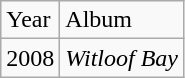<table class="wikitable">
<tr>
<td>Year</td>
<td>Album</td>
</tr>
<tr>
<td>2008</td>
<td><em>Witloof Bay</em></td>
</tr>
</table>
